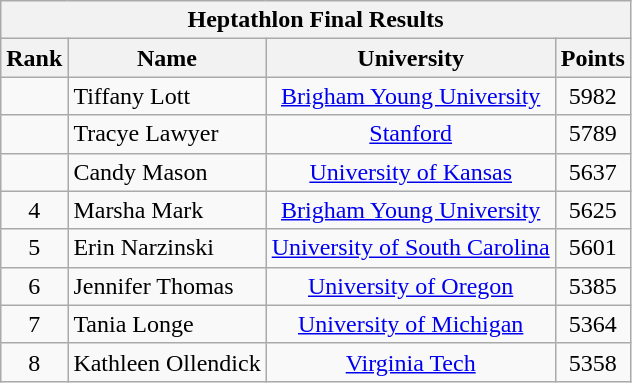<table class="wikitable sortable" style="text-align:center">
<tr>
<th colspan="4">Heptathlon Final Results</th>
</tr>
<tr>
<th>Rank</th>
<th>Name</th>
<th>University</th>
<th>Points</th>
</tr>
<tr>
<td></td>
<td align=left>Tiffany Lott</td>
<td><a href='#'>Brigham Young University</a></td>
<td>5982</td>
</tr>
<tr>
<td></td>
<td align=left>Tracye Lawyer</td>
<td><a href='#'>Stanford</a></td>
<td>5789</td>
</tr>
<tr>
<td></td>
<td align=left>Candy Mason</td>
<td><a href='#'>University of Kansas</a></td>
<td>5637</td>
</tr>
<tr>
<td>4</td>
<td align=left>Marsha Mark</td>
<td><a href='#'>Brigham Young University</a></td>
<td>5625</td>
</tr>
<tr>
<td>5</td>
<td align=left>Erin Narzinski</td>
<td><a href='#'>University of South Carolina</a></td>
<td>5601</td>
</tr>
<tr>
<td>6</td>
<td align=left>Jennifer Thomas</td>
<td><a href='#'>University of Oregon</a></td>
<td>5385</td>
</tr>
<tr>
<td>7</td>
<td align=left>Tania Longe</td>
<td><a href='#'>University of Michigan</a></td>
<td>5364</td>
</tr>
<tr>
<td>8</td>
<td align=left>Kathleen Ollendick</td>
<td><a href='#'>Virginia Tech</a></td>
<td>5358</td>
</tr>
</table>
